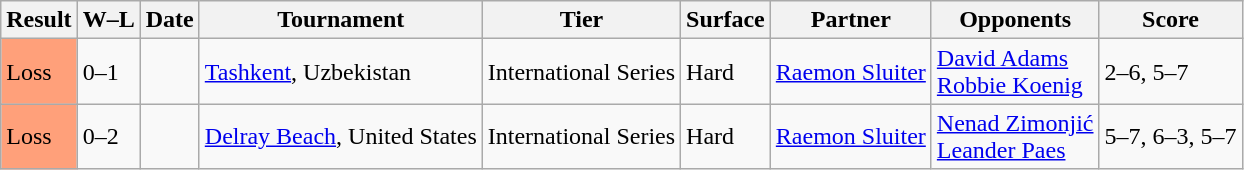<table class="sortable wikitable">
<tr>
<th>Result</th>
<th class="unsortable">W–L</th>
<th>Date</th>
<th>Tournament</th>
<th>Tier</th>
<th>Surface</th>
<th>Partner</th>
<th>Opponents</th>
<th class="unsortable">Score</th>
</tr>
<tr>
<td style="background:#ffa07a;">Loss</td>
<td>0–1</td>
<td><a href='#'></a></td>
<td><a href='#'>Tashkent</a>, Uzbekistan</td>
<td>International Series</td>
<td>Hard</td>
<td> <a href='#'>Raemon Sluiter</a></td>
<td> <a href='#'>David Adams</a> <br>  <a href='#'>Robbie Koenig</a></td>
<td>2–6, 5–7</td>
</tr>
<tr>
<td style="background:#ffa07a;">Loss</td>
<td>0–2</td>
<td><a href='#'></a></td>
<td><a href='#'>Delray Beach</a>, United States</td>
<td>International Series</td>
<td>Hard</td>
<td> <a href='#'>Raemon Sluiter</a></td>
<td> <a href='#'>Nenad Zimonjić</a> <br>  <a href='#'>Leander Paes</a></td>
<td>5–7, 6–3, 5–7</td>
</tr>
</table>
